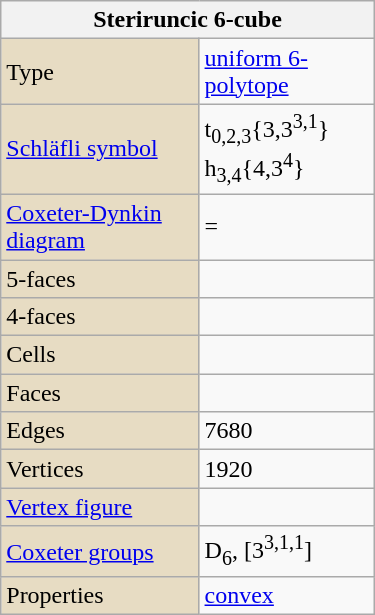<table class="wikitable" align="right" style="margin-left:10px" width="250">
<tr>
<th bgcolor=#e7dcc3 colspan=2>Steriruncic 6-cube</th>
</tr>
<tr>
<td bgcolor=#e7dcc3>Type</td>
<td><a href='#'>uniform 6-polytope</a></td>
</tr>
<tr>
<td bgcolor=#e7dcc3><a href='#'>Schläfli symbol</a></td>
<td>t<sub>0,2,3</sub>{3,3<sup>3,1</sup>}<br>h<sub>3,4</sub>{4,3<sup>4</sup>}</td>
</tr>
<tr>
<td bgcolor=#e7dcc3><a href='#'>Coxeter-Dynkin diagram</a></td>
<td> = </td>
</tr>
<tr>
<td bgcolor=#e7dcc3>5-faces</td>
<td></td>
</tr>
<tr>
<td bgcolor=#e7dcc3>4-faces</td>
<td></td>
</tr>
<tr>
<td bgcolor=#e7dcc3>Cells</td>
<td></td>
</tr>
<tr>
<td bgcolor=#e7dcc3>Faces</td>
<td></td>
</tr>
<tr>
<td bgcolor=#e7dcc3>Edges</td>
<td>7680</td>
</tr>
<tr>
<td bgcolor=#e7dcc3>Vertices</td>
<td>1920</td>
</tr>
<tr>
<td bgcolor=#e7dcc3><a href='#'>Vertex figure</a></td>
<td></td>
</tr>
<tr>
<td bgcolor=#e7dcc3><a href='#'>Coxeter groups</a></td>
<td>D<sub>6</sub>, [3<sup>3,1,1</sup>]</td>
</tr>
<tr>
<td bgcolor=#e7dcc3>Properties</td>
<td><a href='#'>convex</a></td>
</tr>
</table>
